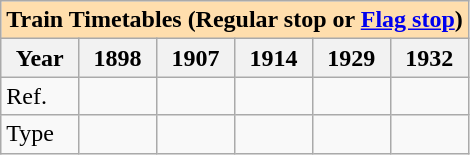<table class="wikitable">
<tr>
<th colspan="6" style="background:#ffdead;">Train Timetables (Regular stop or <a href='#'>Flag stop</a>)</th>
</tr>
<tr>
<th>Year</th>
<th>1898</th>
<th>1907</th>
<th>1914</th>
<th>1929</th>
<th>1932</th>
</tr>
<tr>
<td>Ref.</td>
<td></td>
<td></td>
<td></td>
<td></td>
<td></td>
</tr>
<tr>
<td>Type</td>
<td></td>
<td></td>
<td></td>
<td></td>
<td></td>
</tr>
</table>
